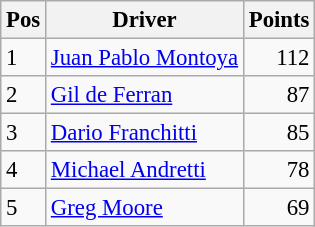<table class="wikitable" style="font-size: 95%;">
<tr>
<th>Pos</th>
<th>Driver</th>
<th>Points</th>
</tr>
<tr>
<td>1</td>
<td> <a href='#'>Juan Pablo Montoya</a></td>
<td align="right">112</td>
</tr>
<tr>
<td>2</td>
<td> <a href='#'>Gil de Ferran</a></td>
<td align="right">87</td>
</tr>
<tr>
<td>3</td>
<td> <a href='#'>Dario Franchitti</a></td>
<td align="right">85</td>
</tr>
<tr>
<td>4</td>
<td> <a href='#'>Michael Andretti</a></td>
<td align="right">78</td>
</tr>
<tr>
<td>5</td>
<td> <a href='#'>Greg Moore</a></td>
<td align="right">69</td>
</tr>
</table>
